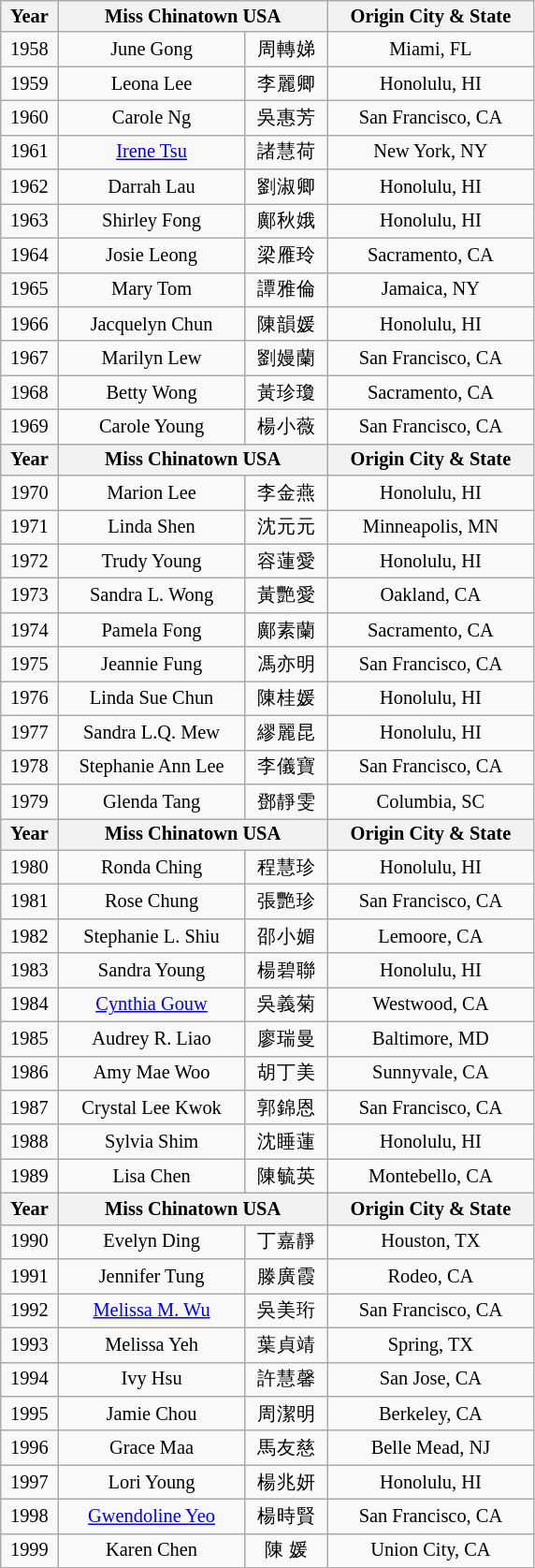<table class="wikitable" border="1" style="width:28em;text-align: center;font-size:85%;">
<tr>
<th width:25%>Year</th>
<th width:50% colspan="2">Miss Chinatown USA</th>
<th>Origin City & State</th>
</tr>
<tr>
<td>1958</td>
<td>June Gong</td>
<td>周轉娣</td>
<td>Miami, FL</td>
</tr>
<tr>
<td>1959</td>
<td>Leona Lee</td>
<td>李麗卿</td>
<td>Honolulu, HI</td>
</tr>
<tr>
<td>1960</td>
<td>Carole Ng</td>
<td>吳惠芳</td>
<td>San Francisco, CA</td>
</tr>
<tr>
<td>1961</td>
<td><a href='#'>Irene Tsu</a></td>
<td>諸慧荷</td>
<td>New York, NY</td>
</tr>
<tr>
<td>1962</td>
<td>Darrah Lau</td>
<td>劉淑卿</td>
<td>Honolulu, HI</td>
</tr>
<tr>
<td>1963</td>
<td>Shirley Fong</td>
<td>鄺秋娥</td>
<td>Honolulu, HI</td>
</tr>
<tr>
<td>1964</td>
<td>Josie Leong</td>
<td>梁雁玲</td>
<td>Sacramento, CA</td>
</tr>
<tr>
<td>1965</td>
<td>Mary Tom</td>
<td>譚雅倫</td>
<td>Jamaica, NY</td>
</tr>
<tr>
<td>1966</td>
<td>Jacquelyn Chun</td>
<td>陳韻媛</td>
<td>Honolulu, HI</td>
</tr>
<tr>
<td>1967</td>
<td>Marilyn Lew</td>
<td>劉嫚蘭</td>
<td>San Francisco, CA</td>
</tr>
<tr>
<td>1968</td>
<td>Betty Wong</td>
<td>黃珍瓊</td>
<td>Sacramento, CA</td>
</tr>
<tr>
<td>1969</td>
<td>Carole Young</td>
<td>楊小薇</td>
<td>San Francisco, CA</td>
</tr>
<tr>
<th width:25%>Year</th>
<th width:50% colspan="2">Miss Chinatown USA</th>
<th>Origin City & State</th>
</tr>
<tr>
<td>1970</td>
<td>Marion Lee</td>
<td>李金燕</td>
<td>Honolulu, HI</td>
</tr>
<tr>
<td>1971</td>
<td>Linda Shen</td>
<td>沈元元</td>
<td>Minneapolis, MN</td>
</tr>
<tr>
<td>1972</td>
<td>Trudy Young</td>
<td>容蓮愛</td>
<td>Honolulu, HI</td>
</tr>
<tr>
<td>1973</td>
<td>Sandra L. Wong</td>
<td>黃艷愛</td>
<td>Oakland, CA</td>
</tr>
<tr>
<td>1974</td>
<td>Pamela Fong</td>
<td>鄺素蘭</td>
<td>Sacramento, CA</td>
</tr>
<tr>
<td>1975</td>
<td>Jeannie Fung</td>
<td>馮亦明</td>
<td>San Francisco, CA</td>
</tr>
<tr>
<td>1976</td>
<td>Linda Sue Chun</td>
<td>陳桂媛</td>
<td>Honolulu, HI</td>
</tr>
<tr>
<td>1977</td>
<td>Sandra L.Q. Mew</td>
<td>繆麗昆</td>
<td>Honolulu, HI</td>
</tr>
<tr>
<td>1978</td>
<td>Stephanie Ann Lee</td>
<td>李儀寶</td>
<td>San Francisco, CA</td>
</tr>
<tr>
<td>1979</td>
<td>Glenda Tang</td>
<td>鄧靜雯</td>
<td>Columbia, SC</td>
</tr>
<tr>
<th width:25%>Year</th>
<th width:50% colspan="2">Miss Chinatown USA</th>
<th>Origin City & State</th>
</tr>
<tr>
<td>1980</td>
<td>Ronda Ching</td>
<td>程慧珍</td>
<td>Honolulu, HI</td>
</tr>
<tr>
<td>1981</td>
<td>Rose Chung</td>
<td>張艷珍</td>
<td>San Francisco, CA</td>
</tr>
<tr>
<td>1982</td>
<td>Stephanie L. Shiu</td>
<td>邵小媚</td>
<td>Lemoore, CA</td>
</tr>
<tr>
<td>1983</td>
<td>Sandra Young</td>
<td>楊碧聯</td>
<td>Honolulu, HI</td>
</tr>
<tr>
<td>1984</td>
<td><a href='#'>Cynthia Gouw</a></td>
<td>吳義菊</td>
<td>Westwood, CA</td>
</tr>
<tr>
<td>1985</td>
<td>Audrey R. Liao</td>
<td>廖瑞曼</td>
<td>Baltimore, MD</td>
</tr>
<tr>
<td>1986</td>
<td>Amy Mae Woo</td>
<td>胡丁美</td>
<td>Sunnyvale, CA</td>
</tr>
<tr>
<td>1987</td>
<td>Crystal Lee Kwok</td>
<td>郭錦恩</td>
<td>San Francisco, CA</td>
</tr>
<tr>
<td>1988</td>
<td>Sylvia Shim</td>
<td>沈睡蓮</td>
<td>Honolulu, HI</td>
</tr>
<tr>
<td>1989</td>
<td>Lisa Chen</td>
<td>陳毓英</td>
<td>Montebello, CA</td>
</tr>
<tr>
<th width:25%>Year</th>
<th width:50% colspan="2">Miss Chinatown USA</th>
<th>Origin City & State</th>
</tr>
<tr>
<td>1990</td>
<td>Evelyn Ding</td>
<td>丁嘉靜</td>
<td>Houston, TX</td>
</tr>
<tr>
<td>1991</td>
<td>Jennifer Tung</td>
<td>滕廣霞</td>
<td>Rodeo, CA</td>
</tr>
<tr>
<td>1992</td>
<td><a href='#'>Melissa M. Wu</a></td>
<td>吳美珩</td>
<td>San Francisco, CA</td>
</tr>
<tr>
<td>1993</td>
<td>Melissa Yeh</td>
<td>葉貞靖</td>
<td>Spring, TX</td>
</tr>
<tr>
<td>1994</td>
<td>Ivy Hsu</td>
<td>許慧馨</td>
<td>San Jose, CA</td>
</tr>
<tr>
<td>1995</td>
<td>Jamie Chou</td>
<td>周潔明</td>
<td>Berkeley, CA</td>
</tr>
<tr>
<td>1996</td>
<td>Grace Maa</td>
<td>馬友慈</td>
<td>Belle Mead, NJ</td>
</tr>
<tr>
<td>1997</td>
<td>Lori Young</td>
<td>楊兆妍</td>
<td>Honolulu, HI</td>
</tr>
<tr>
<td>1998</td>
<td><a href='#'>Gwendoline Yeo</a></td>
<td>楊時賢</td>
<td>San Francisco, CA</td>
</tr>
<tr>
<td>1999</td>
<td>Karen Chen</td>
<td>陳 媛</td>
<td>Union City, CA</td>
</tr>
</table>
